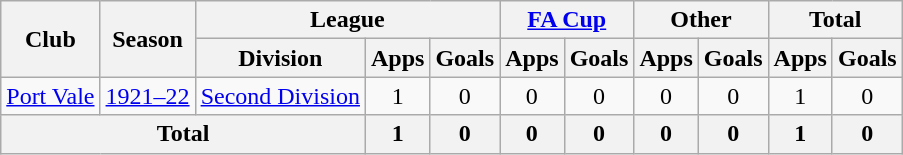<table class="wikitable" style="text-align:center">
<tr>
<th rowspan="2">Club</th>
<th rowspan="2">Season</th>
<th colspan="3">League</th>
<th colspan="2"><a href='#'>FA Cup</a></th>
<th colspan="2">Other</th>
<th colspan="2">Total</th>
</tr>
<tr>
<th>Division</th>
<th>Apps</th>
<th>Goals</th>
<th>Apps</th>
<th>Goals</th>
<th>Apps</th>
<th>Goals</th>
<th>Apps</th>
<th>Goals</th>
</tr>
<tr>
<td><a href='#'>Port Vale</a></td>
<td><a href='#'>1921–22</a></td>
<td><a href='#'>Second Division</a></td>
<td>1</td>
<td>0</td>
<td>0</td>
<td>0</td>
<td>0</td>
<td>0</td>
<td>1</td>
<td>0</td>
</tr>
<tr>
<th colspan="3">Total</th>
<th>1</th>
<th>0</th>
<th>0</th>
<th>0</th>
<th>0</th>
<th>0</th>
<th>1</th>
<th>0</th>
</tr>
</table>
